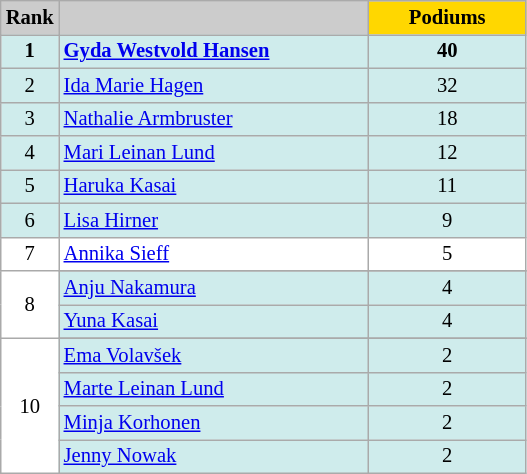<table class="wikitable plainrowheaders" style="background:#fff; font-size:86%; border:grey solid 1px; border-collapse:collapse;">
<tr style="background:#ccc; text-align:center;">
<th scope="col" style="background:#ccc; width:30px;">Rank</th>
<th scope="col" style="background:#ccc; width:200px;"></th>
<th style="background:gold; width:30%">Podiums</th>
</tr>
<tr style="background:#CFECEC">
<td align=center><strong>1</strong></td>
<td> <strong><a href='#'>Gyda Westvold Hansen</a></strong></td>
<td align=center><strong>40</strong></td>
</tr>
<tr style="background:#CFECEC">
<td align=center>2</td>
<td> <a href='#'>Ida Marie Hagen</a></td>
<td align=center>32</td>
</tr>
<tr style="background:#CFECEC">
<td align=center>3</td>
<td> <a href='#'>Nathalie Armbruster</a></td>
<td align=center>18</td>
</tr>
<tr style="background:#CFECEC">
<td align=center>4</td>
<td> <a href='#'>Mari Leinan Lund</a></td>
<td align=center>12</td>
</tr>
<tr style="background:#CFECEC">
<td align=center>5</td>
<td> <a href='#'>Haruka Kasai</a></td>
<td align=center>11</td>
</tr>
<tr style="background:#CFECEC">
<td align=center>6</td>
<td> <a href='#'>Lisa Hirner</a></td>
<td align=center>9</td>
</tr>
<tr>
<td align=center>7</td>
<td> <a href='#'>Annika Sieff</a></td>
<td align=center>5</td>
</tr>
<tr>
<td rowspan=3 align=center>8</td>
</tr>
<tr style="background:#CFECEC">
<td> <a href='#'>Anju Nakamura</a></td>
<td align=center>4</td>
</tr>
<tr style="background:#CFECEC">
<td> <a href='#'>Yuna Kasai</a></td>
<td align=center>4</td>
</tr>
<tr>
<td rowspan=5 align=center>10</td>
</tr>
<tr style="background:#CFECEC">
<td> <a href='#'>Ema Volavšek</a></td>
<td align=center>2</td>
</tr>
<tr style="background:#CFECEC">
<td> <a href='#'>Marte Leinan Lund</a></td>
<td align=center>2</td>
</tr>
<tr style="background:#CFECEC">
<td> <a href='#'>Minja Korhonen</a></td>
<td align=center>2</td>
</tr>
<tr style="background:#CFECEC">
<td> <a href='#'>Jenny Nowak</a></td>
<td align=center>2</td>
</tr>
</table>
